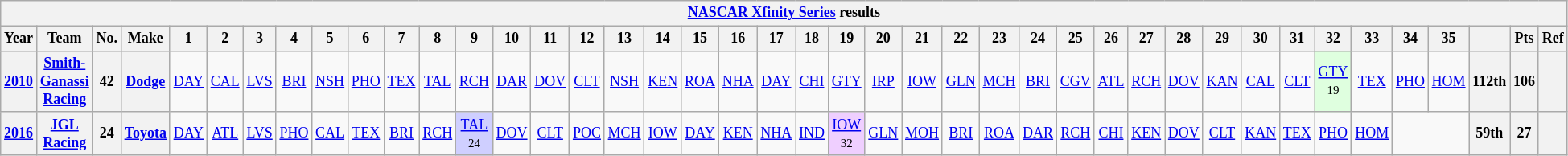<table class="wikitable" style="text-align:center; font-size:75%">
<tr>
<th colspan=42><a href='#'>NASCAR Xfinity Series</a> results</th>
</tr>
<tr>
<th>Year</th>
<th>Team</th>
<th>No.</th>
<th>Make</th>
<th>1</th>
<th>2</th>
<th>3</th>
<th>4</th>
<th>5</th>
<th>6</th>
<th>7</th>
<th>8</th>
<th>9</th>
<th>10</th>
<th>11</th>
<th>12</th>
<th>13</th>
<th>14</th>
<th>15</th>
<th>16</th>
<th>17</th>
<th>18</th>
<th>19</th>
<th>20</th>
<th>21</th>
<th>22</th>
<th>23</th>
<th>24</th>
<th>25</th>
<th>26</th>
<th>27</th>
<th>28</th>
<th>29</th>
<th>30</th>
<th>31</th>
<th>32</th>
<th>33</th>
<th>34</th>
<th>35</th>
<th></th>
<th>Pts</th>
<th>Ref</th>
</tr>
<tr>
<th><a href='#'>2010</a></th>
<th><a href='#'>Smith-Ganassi Racing</a></th>
<th>42</th>
<th><a href='#'>Dodge</a></th>
<td><a href='#'>DAY</a></td>
<td><a href='#'>CAL</a></td>
<td><a href='#'>LVS</a></td>
<td><a href='#'>BRI</a></td>
<td><a href='#'>NSH</a></td>
<td><a href='#'>PHO</a></td>
<td><a href='#'>TEX</a></td>
<td><a href='#'>TAL</a></td>
<td><a href='#'>RCH</a></td>
<td><a href='#'>DAR</a></td>
<td><a href='#'>DOV</a></td>
<td><a href='#'>CLT</a></td>
<td><a href='#'>NSH</a></td>
<td><a href='#'>KEN</a></td>
<td><a href='#'>ROA</a></td>
<td><a href='#'>NHA</a></td>
<td><a href='#'>DAY</a></td>
<td><a href='#'>CHI</a></td>
<td><a href='#'>GTY</a></td>
<td><a href='#'>IRP</a></td>
<td><a href='#'>IOW</a></td>
<td><a href='#'>GLN</a></td>
<td><a href='#'>MCH</a></td>
<td><a href='#'>BRI</a></td>
<td><a href='#'>CGV</a></td>
<td><a href='#'>ATL</a></td>
<td><a href='#'>RCH</a></td>
<td><a href='#'>DOV</a></td>
<td><a href='#'>KAN</a></td>
<td><a href='#'>CAL</a></td>
<td><a href='#'>CLT</a></td>
<td style="background:#DFFFDF;"><a href='#'>GTY</a><br><small>19</small></td>
<td><a href='#'>TEX</a></td>
<td><a href='#'>PHO</a></td>
<td><a href='#'>HOM</a></td>
<th>112th</th>
<th>106</th>
<th></th>
</tr>
<tr>
<th><a href='#'>2016</a></th>
<th><a href='#'>JGL Racing</a></th>
<th>24</th>
<th><a href='#'>Toyota</a></th>
<td><a href='#'>DAY</a></td>
<td><a href='#'>ATL</a></td>
<td><a href='#'>LVS</a></td>
<td><a href='#'>PHO</a></td>
<td><a href='#'>CAL</a></td>
<td><a href='#'>TEX</a></td>
<td><a href='#'>BRI</a></td>
<td><a href='#'>RCH</a></td>
<td style="background:#CFCFFF;"><a href='#'>TAL</a><br><small>24</small></td>
<td><a href='#'>DOV</a></td>
<td><a href='#'>CLT</a></td>
<td><a href='#'>POC</a></td>
<td><a href='#'>MCH</a></td>
<td><a href='#'>IOW</a></td>
<td><a href='#'>DAY</a></td>
<td><a href='#'>KEN</a></td>
<td><a href='#'>NHA</a></td>
<td><a href='#'>IND</a></td>
<td style="background:#EFCFFF;"><a href='#'>IOW</a><br><small>32</small></td>
<td><a href='#'>GLN</a></td>
<td><a href='#'>MOH</a></td>
<td><a href='#'>BRI</a></td>
<td><a href='#'>ROA</a></td>
<td><a href='#'>DAR</a></td>
<td><a href='#'>RCH</a></td>
<td><a href='#'>CHI</a></td>
<td><a href='#'>KEN</a></td>
<td><a href='#'>DOV</a></td>
<td><a href='#'>CLT</a></td>
<td><a href='#'>KAN</a></td>
<td><a href='#'>TEX</a></td>
<td><a href='#'>PHO</a></td>
<td><a href='#'>HOM</a></td>
<td colspan=2></td>
<th>59th</th>
<th>27</th>
<th></th>
</tr>
</table>
